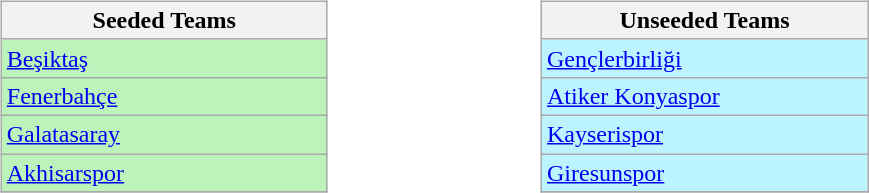<table>
<tr>
<td valign="top" width=33%><br><table class="wikitable">
<tr>
<th width=210>Seeded Teams<br></th>
</tr>
<tr>
<td bgcolor=#BBF3BB><a href='#'>Beşiktaş</a></td>
</tr>
<tr>
<td bgcolor=#BBF3BB><a href='#'>Fenerbahçe</a></td>
</tr>
<tr>
<td bgcolor=#BBF3BB><a href='#'>Galatasaray</a></td>
</tr>
<tr>
<td bgcolor=#BBF3BB><a href='#'>Akhisarspor</a></td>
</tr>
<tr>
</tr>
</table>
</td>
<td valign="top" width=33%><br><table class="wikitable">
<tr>
<th width=210>Unseeded Teams<br></th>
</tr>
<tr>
<td bgcolor=#BBF3FF><a href='#'>Gençlerbirliği</a></td>
</tr>
<tr>
<td bgcolor=#BBF3FF><a href='#'>Atiker Konyaspor</a></td>
</tr>
<tr>
<td bgcolor=#BBF3FF><a href='#'>Kayserispor</a></td>
</tr>
<tr>
<td bgcolor=#BBF3FF><a href='#'>Giresunspor</a></td>
</tr>
<tr>
</tr>
</table>
</td>
</tr>
</table>
